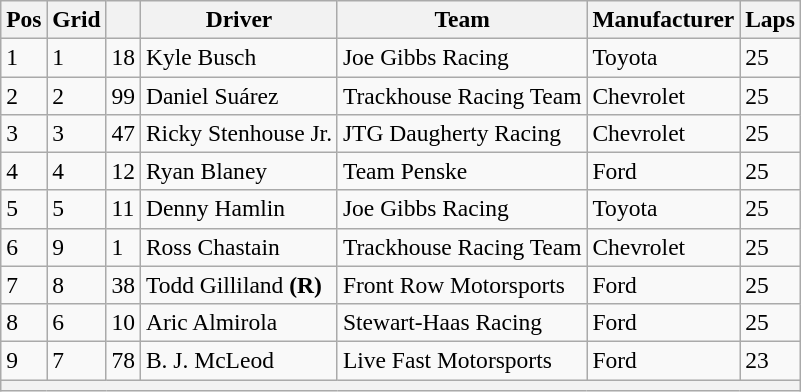<table class="wikitable" style="font-size:98%">
<tr>
<th>Pos</th>
<th>Grid</th>
<th></th>
<th>Driver</th>
<th>Team</th>
<th>Manufacturer</th>
<th>Laps</th>
</tr>
<tr>
<td>1</td>
<td>1</td>
<td>18</td>
<td>Kyle Busch</td>
<td>Joe Gibbs Racing</td>
<td>Toyota</td>
<td>25</td>
</tr>
<tr>
<td>2</td>
<td>2</td>
<td>99</td>
<td>Daniel Suárez</td>
<td>Trackhouse Racing Team</td>
<td>Chevrolet</td>
<td>25</td>
</tr>
<tr>
<td>3</td>
<td>3</td>
<td>47</td>
<td>Ricky Stenhouse Jr.</td>
<td>JTG Daugherty Racing</td>
<td>Chevrolet</td>
<td>25</td>
</tr>
<tr>
<td>4</td>
<td>4</td>
<td>12</td>
<td>Ryan Blaney</td>
<td>Team Penske</td>
<td>Ford</td>
<td>25</td>
</tr>
<tr>
<td>5</td>
<td>5</td>
<td>11</td>
<td>Denny Hamlin</td>
<td>Joe Gibbs Racing</td>
<td>Toyota</td>
<td>25</td>
</tr>
<tr>
<td>6</td>
<td>9</td>
<td>1</td>
<td>Ross Chastain</td>
<td>Trackhouse Racing Team</td>
<td>Chevrolet</td>
<td>25</td>
</tr>
<tr>
<td>7</td>
<td>8</td>
<td>38</td>
<td>Todd Gilliland <strong>(R)</strong></td>
<td>Front Row Motorsports</td>
<td>Ford</td>
<td>25</td>
</tr>
<tr>
<td>8</td>
<td>6</td>
<td>10</td>
<td>Aric Almirola</td>
<td>Stewart-Haas Racing</td>
<td>Ford</td>
<td>25</td>
</tr>
<tr>
<td>9</td>
<td>7</td>
<td>78</td>
<td>B. J. McLeod</td>
<td>Live Fast Motorsports</td>
<td>Ford</td>
<td>23</td>
</tr>
<tr>
<th colspan="7"></th>
</tr>
</table>
